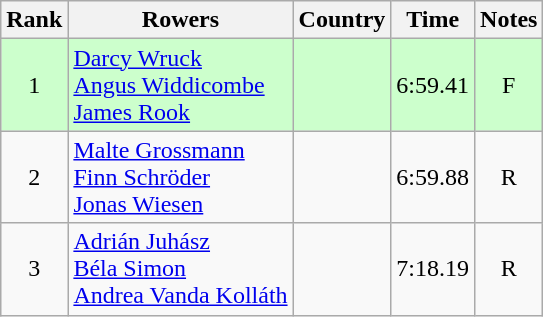<table class="wikitable" style="text-align:center">
<tr>
<th>Rank</th>
<th>Rowers</th>
<th>Country</th>
<th>Time</th>
<th>Notes</th>
</tr>
<tr bgcolor=ccffcc>
<td>1</td>
<td align="left"><a href='#'>Darcy Wruck</a><br><a href='#'>Angus Widdicombe</a><br><a href='#'>James Rook</a></td>
<td align="left"></td>
<td>6:59.41</td>
<td>F</td>
</tr>
<tr>
<td>2</td>
<td align="left"><a href='#'>Malte Grossmann</a><br><a href='#'>Finn Schröder</a><br><a href='#'>Jonas Wiesen</a></td>
<td align="left"></td>
<td>6:59.88</td>
<td>R</td>
</tr>
<tr>
<td>3</td>
<td align="left"><a href='#'>Adrián Juhász</a><br><a href='#'>Béla Simon</a><br><a href='#'>Andrea Vanda Kolláth</a></td>
<td align="left"></td>
<td>7:18.19</td>
<td>R</td>
</tr>
</table>
